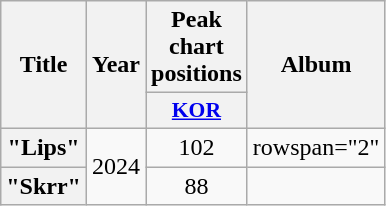<table class="wikitable plainrowheaders" style="text-align:center">
<tr>
<th scope="col" rowspan="2">Title</th>
<th scope="col" rowspan="2">Year</th>
<th scope="col" colspan="1">Peak chart<br>positions</th>
<th scope="col" rowspan="2">Album</th>
</tr>
<tr>
<th scope="col" style="font-size:90%; width:3em"><a href='#'>KOR</a><br></th>
</tr>
<tr>
<th scope="row">"Lips"<br></th>
<td rowspan="2">2024</td>
<td>102</td>
<td>rowspan="2" </td>
</tr>
<tr>
<th scope="row">"Skrr"<br></th>
<td>88</td>
</tr>
</table>
